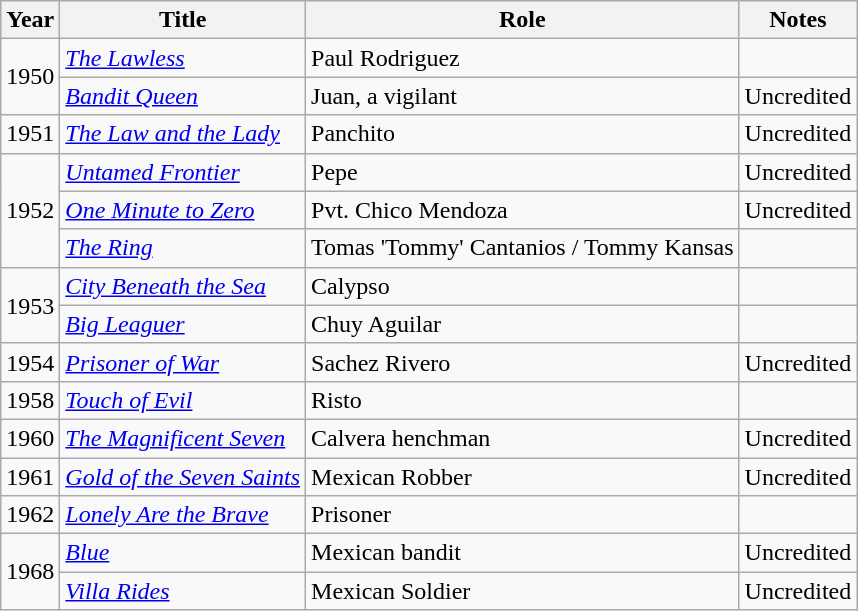<table class="wikitable sortable">
<tr>
<th>Year</th>
<th>Title</th>
<th>Role</th>
<th class="unsortable">Notes</th>
</tr>
<tr>
<td rowspan=2>1950</td>
<td><em><a href='#'>The Lawless</a></em></td>
<td>Paul Rodriguez</td>
<td></td>
</tr>
<tr>
<td><em><a href='#'>Bandit Queen</a></em></td>
<td>Juan, a vigilant</td>
<td>Uncredited</td>
</tr>
<tr>
<td>1951</td>
<td><em><a href='#'>The Law and the Lady</a></em></td>
<td>Panchito</td>
<td>Uncredited</td>
</tr>
<tr>
<td rowspan=3>1952</td>
<td><em><a href='#'>Untamed Frontier</a></em></td>
<td>Pepe</td>
<td>Uncredited</td>
</tr>
<tr>
<td><em><a href='#'>One Minute to Zero</a></em></td>
<td>Pvt. Chico Mendoza</td>
<td>Uncredited</td>
</tr>
<tr>
<td><em> <a href='#'>The Ring</a></em></td>
<td>Tomas 'Tommy' Cantanios / Tommy Kansas</td>
<td></td>
</tr>
<tr>
<td rowspan=2>1953</td>
<td><em><a href='#'>City Beneath the Sea</a></em></td>
<td>Calypso</td>
<td></td>
</tr>
<tr>
<td><em><a href='#'>Big Leaguer</a></em></td>
<td>Chuy Aguilar</td>
<td></td>
</tr>
<tr>
<td>1954</td>
<td><em><a href='#'>Prisoner of War</a></em></td>
<td>Sachez Rivero</td>
<td>Uncredited</td>
</tr>
<tr>
<td>1958</td>
<td><em><a href='#'>Touch of Evil</a></em></td>
<td>Risto</td>
<td></td>
</tr>
<tr>
<td>1960</td>
<td><em><a href='#'>The Magnificent Seven</a></em></td>
<td>Calvera henchman</td>
<td>Uncredited</td>
</tr>
<tr>
<td>1961</td>
<td><em><a href='#'>Gold of the Seven Saints</a></em></td>
<td>Mexican Robber</td>
<td>Uncredited</td>
</tr>
<tr>
<td>1962</td>
<td><em><a href='#'>Lonely Are the Brave</a></em></td>
<td>Prisoner</td>
<td></td>
</tr>
<tr>
<td rowspan=2>1968</td>
<td><em><a href='#'>Blue</a></em></td>
<td>Mexican bandit</td>
<td>Uncredited</td>
</tr>
<tr>
<td><em><a href='#'>Villa Rides</a></em></td>
<td>Mexican Soldier</td>
<td>Uncredited</td>
</tr>
</table>
